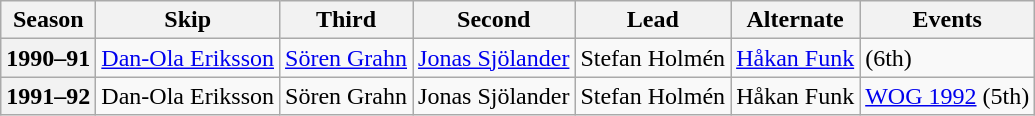<table class="wikitable">
<tr>
<th scope="col">Season</th>
<th scope="col">Skip</th>
<th scope="col">Third</th>
<th scope="col">Second</th>
<th scope="col">Lead</th>
<th scope="col">Alternate</th>
<th scope="col">Events</th>
</tr>
<tr>
<th scope="row">1990–91</th>
<td><a href='#'>Dan-Ola Eriksson</a></td>
<td><a href='#'>Sören Grahn</a></td>
<td><a href='#'>Jonas Sjölander</a></td>
<td>Stefan Holmén</td>
<td><a href='#'>Håkan Funk</a></td>
<td> (6th)</td>
</tr>
<tr>
<th scope="row">1991–92</th>
<td>Dan-Ola Eriksson</td>
<td>Sören Grahn</td>
<td>Jonas Sjölander</td>
<td>Stefan Holmén</td>
<td>Håkan Funk</td>
<td><a href='#'>WOG 1992</a> (5th)</td>
</tr>
</table>
